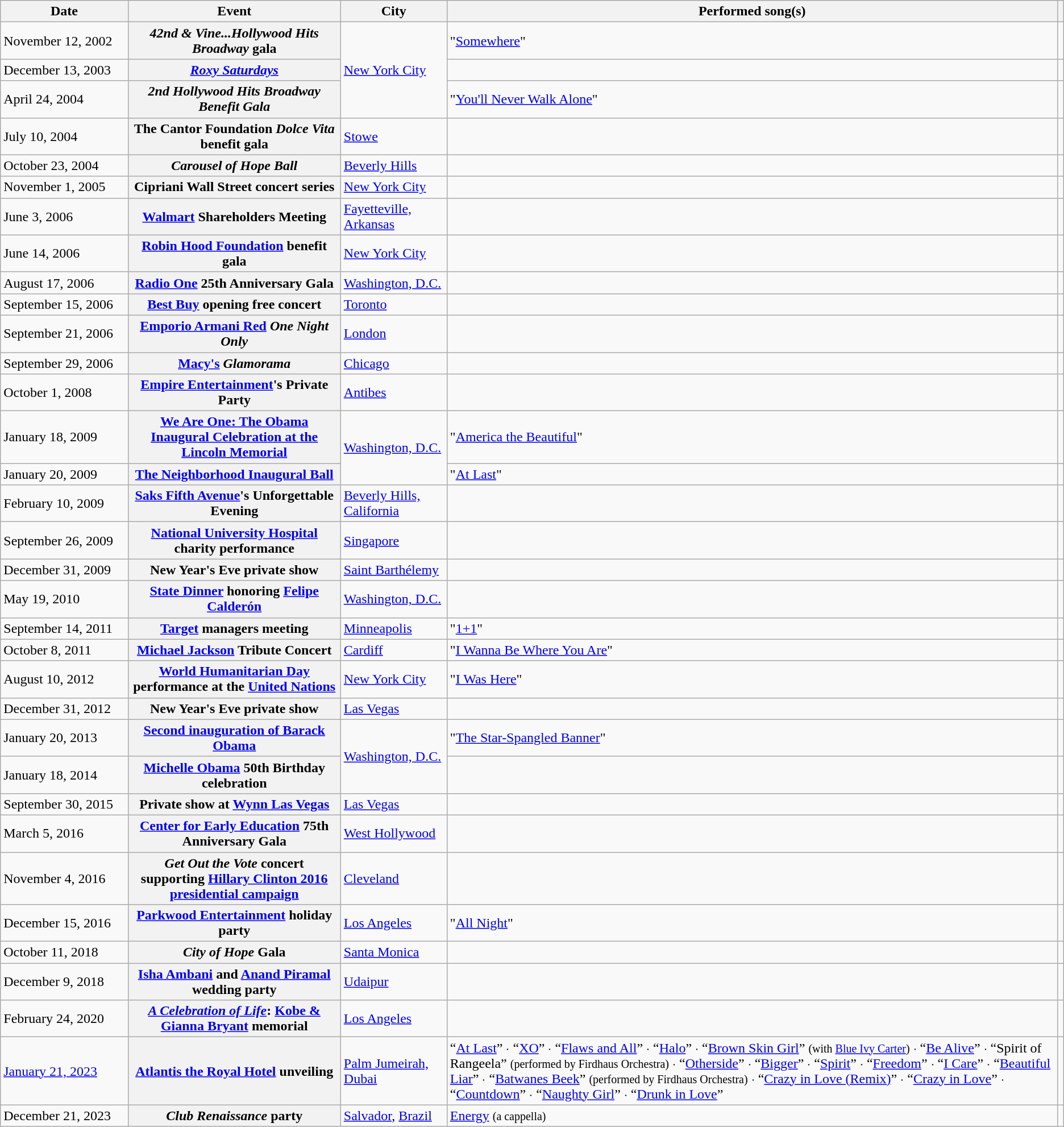<table class="wikitable sortable plainrowheaders">
<tr>
<th style="width:12%;">Date</th>
<th style="width:20%;">Event</th>
<th style="width:10%;">City</th>
<th class="unsortable">Performed song(s)</th>
<th style"width=2%" class="unsortable"></th>
</tr>
<tr>
<td>November 12, 2002</td>
<th scope="row"><em>42nd & Vine...Hollywood Hits Broadway</em> gala</th>
<td rowspan="3"><a href='#'>New York City</a></td>
<td>"<a href='#'>Somewhere</a>"</td>
<td><br></td>
</tr>
<tr>
<td>December 13, 2003</td>
<th scope="row"><em><a href='#'>Roxy Saturdays</a></em></th>
<td></td>
<td></td>
</tr>
<tr>
<td>April 24, 2004</td>
<th scope="row"><em>2nd Hollywood Hits Broadway Benefit Gala</em></th>
<td>"<a href='#'>You'll Never Walk Alone</a>"</td>
<td></td>
</tr>
<tr>
<td>July 10, 2004</td>
<th scope="row">The Cantor Foundation <em>Dolce Vita</em> benefit gala</th>
<td><a href='#'>Stowe</a></td>
<td></td>
<td></td>
</tr>
<tr>
<td>October 23, 2004</td>
<th scope="row"><em>Carousel of Hope Ball</em></th>
<td><a href='#'>Beverly Hills</a></td>
<td></td>
<td></td>
</tr>
<tr>
<td>November 1, 2005</td>
<th scope="row">Cipriani Wall Street concert series</th>
<td><a href='#'>New York City</a></td>
<td></td>
<td></td>
</tr>
<tr>
<td>June 3, 2006</td>
<th scope="row"><a href='#'>Walmart</a> Shareholders Meeting</th>
<td><a href='#'>Fayetteville, Arkansas</a></td>
<td></td>
<td></td>
</tr>
<tr>
<td>June 14, 2006</td>
<th scope="row"><a href='#'>Robin Hood Foundation</a> benefit gala</th>
<td><a href='#'>New York City</a></td>
<td></td>
<td><br></td>
</tr>
<tr>
<td>August 17, 2006</td>
<th scope="row"><a href='#'>Radio One</a> 25th Anniversary Gala</th>
<td><a href='#'>Washington, D.C.</a></td>
<td></td>
<td><br></td>
</tr>
<tr>
<td>September 15, 2006</td>
<th scope="row"><a href='#'>Best Buy</a> opening free concert</th>
<td><a href='#'>Toronto</a></td>
<td></td>
<td></td>
</tr>
<tr>
<td>September 21, 2006</td>
<th scope="row"><a href='#'>Emporio Armani Red</a> <em>One Night Only</em></th>
<td><a href='#'>London</a></td>
<td></td>
<td></td>
</tr>
<tr>
<td>September 29, 2006</td>
<th scope="row"><a href='#'>Macy's</a> <em>Glamorama</em></th>
<td><a href='#'>Chicago</a></td>
<td></td>
<td></td>
</tr>
<tr>
<td>October 1, 2008</td>
<th scope="row"><a href='#'>Empire Entertainment</a>'s Private Party</th>
<td><a href='#'>Antibes</a></td>
<td></td>
<td></td>
</tr>
<tr>
<td>January 18, 2009</td>
<th scope="row"><a href='#'>We Are One: The Obama Inaugural Celebration at the Lincoln Memorial</a></th>
<td rowspan="2"><a href='#'>Washington, D.C.</a></td>
<td>"<a href='#'>America the Beautiful</a>"</td>
<td></td>
</tr>
<tr>
<td>January 20, 2009</td>
<th scope="row"><a href='#'>The Neighborhood Inaugural Ball</a></th>
<td>"<a href='#'>At Last</a>"</td>
<td></td>
</tr>
<tr>
<td>February 10, 2009</td>
<th scope="row"><a href='#'>Saks Fifth Avenue</a>'s Unforgettable Evening</th>
<td><a href='#'>Beverly Hills, California</a></td>
<td></td>
<td></td>
</tr>
<tr>
<td>September 26, 2009</td>
<th scope="row"><a href='#'>National University Hospital</a> charity performance</th>
<td><a href='#'>Singapore</a></td>
<td></td>
<td></td>
</tr>
<tr>
<td>December 31, 2009</td>
<th scope="row">New Year's Eve private show</th>
<td><a href='#'>Saint Barthélemy</a></td>
<td></td>
<td><br></td>
</tr>
<tr>
<td>May 19, 2010</td>
<th scope="row"><a href='#'>State Dinner</a> honoring <a href='#'>Felipe Calderón</a></th>
<td><a href='#'>Washington, D.C.</a></td>
<td></td>
<td></td>
</tr>
<tr>
<td>September 14, 2011</td>
<th scope="row"><a href='#'>Target</a> managers meeting</th>
<td><a href='#'>Minneapolis</a></td>
<td>"<a href='#'>1+1</a>"</td>
<td></td>
</tr>
<tr>
<td>October 8, 2011</td>
<th scope="row"><a href='#'>Michael Jackson</a> Tribute Concert</th>
<td><a href='#'>Cardiff</a></td>
<td>"<a href='#'>I Wanna Be Where You Are</a>"</td>
<td></td>
</tr>
<tr>
<td>August 10, 2012</td>
<th scope="row"><a href='#'>World Humanitarian Day</a> performance at the <a href='#'>United Nations</a></th>
<td><a href='#'>New York City</a></td>
<td>"<a href='#'>I Was Here</a>"</td>
<td></td>
</tr>
<tr>
<td>December 31, 2012</td>
<th scope="row">New Year's Eve private show</th>
<td><a href='#'>Las Vegas</a></td>
<td></td>
<td></td>
</tr>
<tr>
<td>January 20, 2013</td>
<th scope="row"><a href='#'>Second inauguration of Barack Obama</a></th>
<td rowspan=2><a href='#'>Washington, D.C.</a></td>
<td>"<a href='#'>The Star-Spangled Banner</a>"</td>
<td></td>
</tr>
<tr>
<td>January 18, 2014</td>
<th scope="row"><a href='#'>Michelle Obama</a> 50th Birthday celebration</th>
<td></td>
<td></td>
</tr>
<tr>
<td>September 30, 2015</td>
<th scope="row">Private show at <a href='#'>Wynn Las Vegas</a></th>
<td><a href='#'>Las Vegas</a></td>
<td></td>
<td></td>
</tr>
<tr>
<td>March 5, 2016</td>
<th scope="row"><a href='#'>Center for Early Education</a> 75th Anniversary Gala</th>
<td><a href='#'>West Hollywood</a></td>
<td></td>
<td></td>
</tr>
<tr>
<td>November 4, 2016</td>
<th scope="row"><em>Get Out the Vote</em> concert supporting <a href='#'>Hillary Clinton 2016 presidential campaign</a></th>
<td><a href='#'>Cleveland</a></td>
<td></td>
<td><br></td>
</tr>
<tr>
<td>December 15, 2016</td>
<th scope="row"><a href='#'>Parkwood Entertainment</a> holiday party</th>
<td><a href='#'>Los Angeles</a></td>
<td>"<a href='#'>All Night</a>"</td>
<td></td>
</tr>
<tr>
<td>October 11, 2018</td>
<th scope="row"><em>City of Hope</em> Gala</th>
<td><a href='#'>Santa Monica</a></td>
<td></td>
<td></td>
</tr>
<tr>
<td>December 9, 2018</td>
<th scope="row"><a href='#'>Isha Ambani</a> and <a href='#'>Anand Piramal</a> wedding party</th>
<td><a href='#'>Udaipur</a></td>
<td></td>
<td></td>
</tr>
<tr>
<td>February 24, 2020</td>
<th scope="row"><em><a href='#'>A Celebration of Life</a></em>: <a href='#'>Kobe & Gianna Bryant</a> memorial</th>
<td><a href='#'>Los Angeles</a></td>
<td></td>
<td></td>
</tr>
<tr>
<td><a href='#'>January 21, 2023</a></td>
<th scope="row"><a href='#'>Atlantis the Royal Hotel</a> unveiling</th>
<td><a href='#'>Palm Jumeirah, Dubai</a></td>
<td>“<a href='#'>At Last</a>” ⸱ “<a href='#'>XO</a>” ⸱ “<a href='#'>Flaws and All</a>” ⸱ “<a href='#'>Halo</a>” ⸱ “<a href='#'>Brown Skin Girl</a>” <small>(with <a href='#'>Blue Ivy Carter</a>)</small> ⸱ “<a href='#'>Be Alive</a>” ⸱ “Spirit of Rangeela” <small>(performed by Firdhaus Orchestra)</small> ⸱ “<a href='#'>Otherside</a>” ⸱ “<a href='#'>Bigger</a>” ⸱ “<a href='#'>Spirit</a>” ⸱ “<a href='#'>Freedom</a>” ⸱ “<a href='#'>I Care</a>” ⸱ “<a href='#'>Beautiful Liar</a>” ⸱ “<a href='#'>Batwanes Beek</a>” <small>(performed by Firdhaus Orchestra)</small> ⸱ “<a href='#'>Crazy in Love (Remix)</a>” ⸱ “<a href='#'>Crazy in Love</a>” ⸱ “<a href='#'>Countdown</a>” ⸱ “<a href='#'>Naughty Girl</a>” ⸱ “<a href='#'>Drunk in Love</a>”</td>
<td></td>
</tr>
<tr>
<td>December 21, 2023</td>
<th scope="row"><em>Club Renaissance</em> party</th>
<td><a href='#'>Salvador</a>, <a href='#'>Brazil</a></td>
<td><a href='#'>Energy</a> <small>(a cappella)</small></td>
<td></td>
</tr>
</table>
